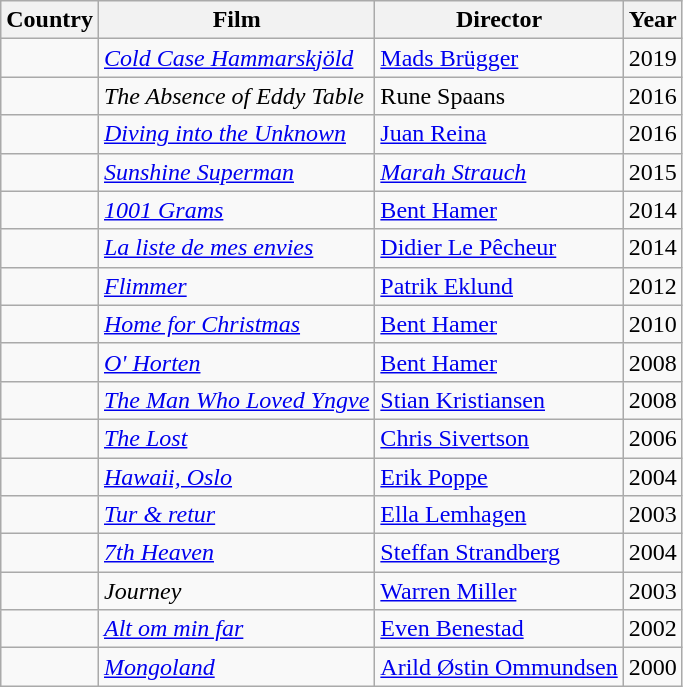<table class="wikitable">
<tr>
<th>Country</th>
<th>Film</th>
<th>Director</th>
<th>Year</th>
</tr>
<tr>
<td></td>
<td><em><a href='#'>Cold Case Hammarskjöld</a></em></td>
<td><a href='#'>Mads Brügger</a></td>
<td>2019</td>
</tr>
<tr>
<td></td>
<td><em>The Absence of Eddy Table</em></td>
<td>Rune Spaans</td>
<td>2016</td>
</tr>
<tr>
<td></td>
<td><em><a href='#'>Diving into the Unknown</a></em></td>
<td><a href='#'>Juan Reina</a></td>
<td>2016</td>
</tr>
<tr>
<td></td>
<td><em><a href='#'>Sunshine Superman</a></em></td>
<td><em><a href='#'>Marah Strauch</a></em></td>
<td>2015</td>
</tr>
<tr>
<td></td>
<td><em><a href='#'>1001 Grams</a></em></td>
<td><a href='#'>Bent Hamer</a></td>
<td>2014</td>
</tr>
<tr>
<td></td>
<td><em><a href='#'>La liste de mes envies</a></em></td>
<td><a href='#'>Didier Le Pêcheur</a></td>
<td>2014</td>
</tr>
<tr>
<td></td>
<td><em><a href='#'>Flimmer</a></em></td>
<td><a href='#'>Patrik Eklund</a></td>
<td>2012</td>
</tr>
<tr>
<td></td>
<td><em><a href='#'>Home for Christmas</a></em></td>
<td><a href='#'>Bent Hamer</a></td>
<td>2010</td>
</tr>
<tr>
<td></td>
<td><em><a href='#'>O' Horten</a></em></td>
<td><a href='#'>Bent Hamer</a></td>
<td>2008</td>
</tr>
<tr>
<td></td>
<td><em><a href='#'>The Man Who Loved Yngve</a></em></td>
<td><a href='#'>Stian Kristiansen</a></td>
<td>2008</td>
</tr>
<tr>
<td></td>
<td><em><a href='#'>The Lost</a></em></td>
<td><a href='#'>Chris Sivertson</a></td>
<td>2006</td>
</tr>
<tr>
<td></td>
<td><em><a href='#'>Hawaii, Oslo</a></em></td>
<td><a href='#'>Erik Poppe</a></td>
<td>2004</td>
</tr>
<tr>
<td></td>
<td><em><a href='#'>Tur & retur</a></em></td>
<td><a href='#'>Ella Lemhagen</a></td>
<td>2003</td>
</tr>
<tr>
<td></td>
<td><em><a href='#'>7th Heaven</a></em></td>
<td><a href='#'>Steffan Strandberg</a></td>
<td>2004</td>
</tr>
<tr>
<td></td>
<td><em>Journey</em></td>
<td><a href='#'>Warren Miller</a></td>
<td>2003</td>
</tr>
<tr>
<td></td>
<td><em><a href='#'>Alt om min far</a></em></td>
<td><a href='#'>Even Benestad</a></td>
<td>2002</td>
</tr>
<tr>
<td></td>
<td><em><a href='#'>Mongoland</a></em></td>
<td><a href='#'>Arild Østin Ommundsen</a></td>
<td>2000</td>
</tr>
</table>
